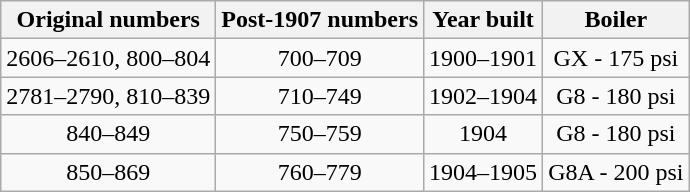<table class="wikitable" style=text-align:center>
<tr>
<th>Original numbers</th>
<th>Post-1907 numbers</th>
<th>Year built</th>
<th>Boiler</th>
</tr>
<tr>
<td>2606–2610, 800–804</td>
<td>700–709</td>
<td>1900–1901</td>
<td>GX - 175 psi</td>
</tr>
<tr>
<td>2781–2790, 810–839</td>
<td>710–749</td>
<td>1902–1904</td>
<td>G8 - 180 psi</td>
</tr>
<tr>
<td>840–849</td>
<td>750–759</td>
<td>1904</td>
<td>G8 - 180 psi</td>
</tr>
<tr>
<td>850–869</td>
<td>760–779</td>
<td>1904–1905</td>
<td>G8A - 200 psi</td>
</tr>
</table>
